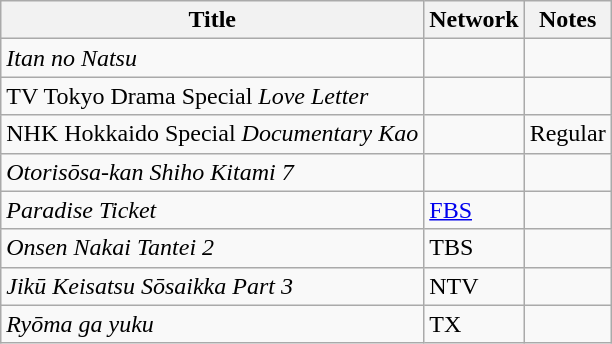<table class="wikitable">
<tr>
<th>Title</th>
<th>Network</th>
<th>Notes</th>
</tr>
<tr>
<td><em>Itan no Natsu</em></td>
<td></td>
<td></td>
</tr>
<tr>
<td>TV Tokyo Drama Special <em>Love Letter</em></td>
<td></td>
<td></td>
</tr>
<tr>
<td>NHK Hokkaido Special <em>Documentary Kao</em></td>
<td></td>
<td>Regular</td>
</tr>
<tr>
<td><em>Otorisōsa-kan Shiho Kitami 7</em></td>
<td></td>
<td></td>
</tr>
<tr>
<td><em>Paradise Ticket</em></td>
<td><a href='#'>FBS</a></td>
<td></td>
</tr>
<tr>
<td><em>Onsen Nakai Tantei 2</em></td>
<td>TBS</td>
<td></td>
</tr>
<tr>
<td><em>Jikū Keisatsu Sōsaikka Part 3</em></td>
<td>NTV</td>
<td></td>
</tr>
<tr>
<td><em>Ryōma ga yuku</em></td>
<td>TX</td>
<td></td>
</tr>
</table>
